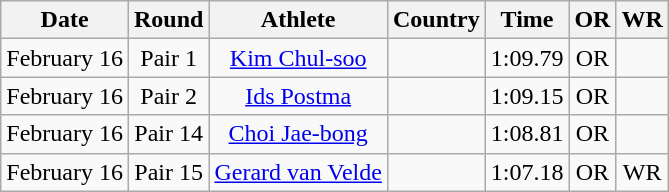<table class="wikitable" style="text-align:center">
<tr>
<th>Date</th>
<th>Round</th>
<th>Athlete</th>
<th>Country</th>
<th>Time</th>
<th>OR</th>
<th>WR</th>
</tr>
<tr>
<td>February 16</td>
<td>Pair 1</td>
<td><a href='#'>Kim Chul-soo</a></td>
<td></td>
<td>1:09.79</td>
<td>OR</td>
<td></td>
</tr>
<tr>
<td>February 16</td>
<td>Pair 2</td>
<td><a href='#'>Ids Postma</a></td>
<td></td>
<td>1:09.15</td>
<td>OR</td>
<td></td>
</tr>
<tr>
<td>February 16</td>
<td>Pair 14</td>
<td><a href='#'>Choi Jae-bong</a></td>
<td></td>
<td>1:08.81</td>
<td>OR</td>
<td></td>
</tr>
<tr>
<td>February 16</td>
<td>Pair 15</td>
<td><a href='#'>Gerard van Velde</a></td>
<td></td>
<td>1:07.18</td>
<td>OR</td>
<td>WR</td>
</tr>
</table>
